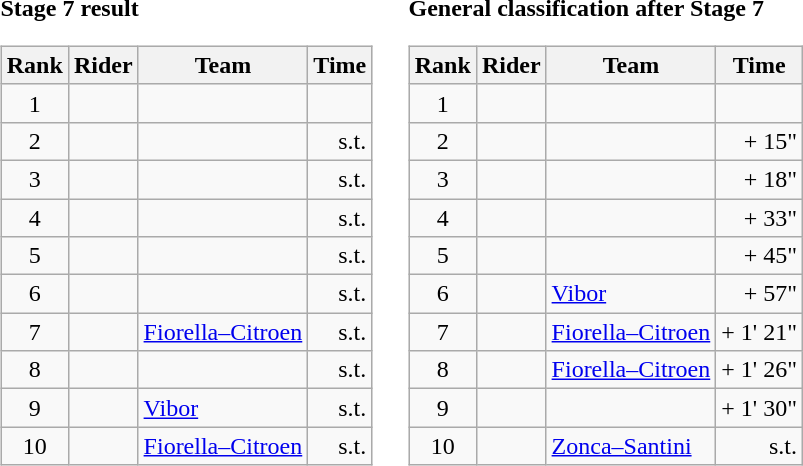<table>
<tr>
<td><strong>Stage 7 result</strong><br><table class="wikitable">
<tr>
<th scope="col">Rank</th>
<th scope="col">Rider</th>
<th scope="col">Team</th>
<th scope="col">Time</th>
</tr>
<tr>
<td style="text-align:center;">1</td>
<td></td>
<td></td>
<td style="text-align:right;"></td>
</tr>
<tr>
<td style="text-align:center;">2</td>
<td></td>
<td></td>
<td style="text-align:right;">s.t.</td>
</tr>
<tr>
<td style="text-align:center;">3</td>
<td></td>
<td></td>
<td style="text-align:right;">s.t.</td>
</tr>
<tr>
<td style="text-align:center;">4</td>
<td></td>
<td></td>
<td style="text-align:right;">s.t.</td>
</tr>
<tr>
<td style="text-align:center;">5</td>
<td></td>
<td></td>
<td style="text-align:right;">s.t.</td>
</tr>
<tr>
<td style="text-align:center;">6</td>
<td></td>
<td></td>
<td style="text-align:right;">s.t.</td>
</tr>
<tr>
<td style="text-align:center;">7</td>
<td></td>
<td><a href='#'>Fiorella–Citroen</a></td>
<td style="text-align:right;">s.t.</td>
</tr>
<tr>
<td style="text-align:center;">8</td>
<td></td>
<td></td>
<td style="text-align:right;">s.t.</td>
</tr>
<tr>
<td style="text-align:center;">9</td>
<td></td>
<td><a href='#'>Vibor</a></td>
<td style="text-align:right;">s.t.</td>
</tr>
<tr>
<td style="text-align:center;">10</td>
<td></td>
<td><a href='#'>Fiorella–Citroen</a></td>
<td style="text-align:right;">s.t.</td>
</tr>
</table>
</td>
<td></td>
<td><strong>General classification after Stage 7</strong><br><table class="wikitable">
<tr>
<th scope="col">Rank</th>
<th scope="col">Rider</th>
<th scope="col">Team</th>
<th scope="col">Time</th>
</tr>
<tr>
<td style="text-align:center;">1</td>
<td></td>
<td></td>
<td style="text-align:right;"></td>
</tr>
<tr>
<td style="text-align:center;">2</td>
<td></td>
<td></td>
<td style="text-align:right;">+ 15"</td>
</tr>
<tr>
<td style="text-align:center;">3</td>
<td></td>
<td></td>
<td style="text-align:right;">+ 18"</td>
</tr>
<tr>
<td style="text-align:center;">4</td>
<td></td>
<td></td>
<td style="text-align:right;">+ 33"</td>
</tr>
<tr>
<td style="text-align:center;">5</td>
<td></td>
<td></td>
<td style="text-align:right;">+ 45"</td>
</tr>
<tr>
<td style="text-align:center;">6</td>
<td></td>
<td><a href='#'>Vibor</a></td>
<td style="text-align:right;">+ 57"</td>
</tr>
<tr>
<td style="text-align:center;">7</td>
<td></td>
<td><a href='#'>Fiorella–Citroen</a></td>
<td style="text-align:right;">+ 1' 21"</td>
</tr>
<tr>
<td style="text-align:center;">8</td>
<td></td>
<td><a href='#'>Fiorella–Citroen</a></td>
<td style="text-align:right;">+ 1' 26"</td>
</tr>
<tr>
<td style="text-align:center;">9</td>
<td></td>
<td></td>
<td style="text-align:right;">+ 1' 30"</td>
</tr>
<tr>
<td style="text-align:center;">10</td>
<td></td>
<td><a href='#'>Zonca–Santini</a></td>
<td style="text-align:right;">s.t.</td>
</tr>
</table>
</td>
</tr>
</table>
